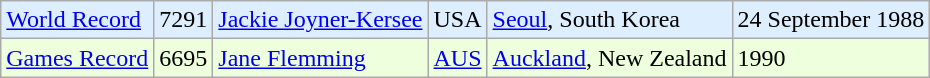<table class="wikitable">
<tr bgcolor = "ddeeff">
<td><a href='#'>World Record</a></td>
<td>7291</td>
<td><a href='#'>Jackie Joyner-Kersee</a></td>
<td>USA</td>
<td><a href='#'>Seoul</a>, South Korea</td>
<td>24 September 1988</td>
</tr>
<tr bgcolor = "eeffdd">
<td><a href='#'>Games Record</a></td>
<td>6695</td>
<td><a href='#'>Jane Flemming</a></td>
<td><a href='#'>AUS</a></td>
<td><a href='#'>Auckland</a>, New Zealand</td>
<td>1990</td>
</tr>
</table>
